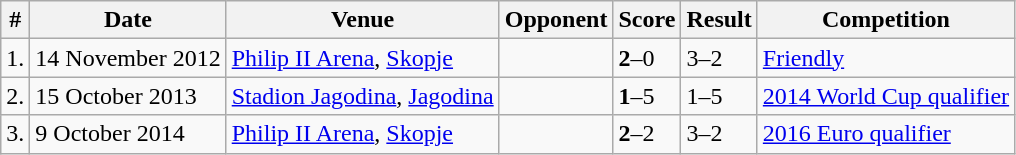<table class="wikitable">
<tr>
<th>#</th>
<th>Date</th>
<th>Venue</th>
<th>Opponent</th>
<th>Score</th>
<th>Result</th>
<th>Competition</th>
</tr>
<tr>
<td>1.</td>
<td>14 November 2012</td>
<td><a href='#'>Philip II Arena</a>, <a href='#'>Skopje</a></td>
<td></td>
<td><strong>2</strong>–0</td>
<td>3–2</td>
<td><a href='#'>Friendly</a></td>
</tr>
<tr>
<td>2.</td>
<td>15 October 2013</td>
<td><a href='#'>Stadion Jagodina</a>, <a href='#'>Jagodina</a></td>
<td></td>
<td><strong>1</strong>–5</td>
<td>1–5</td>
<td><a href='#'>2014 World Cup qualifier</a></td>
</tr>
<tr>
<td>3.</td>
<td>9 October 2014</td>
<td><a href='#'>Philip II Arena</a>, <a href='#'>Skopje</a></td>
<td></td>
<td><strong>2</strong>–2</td>
<td>3–2</td>
<td><a href='#'>2016 Euro qualifier</a></td>
</tr>
</table>
